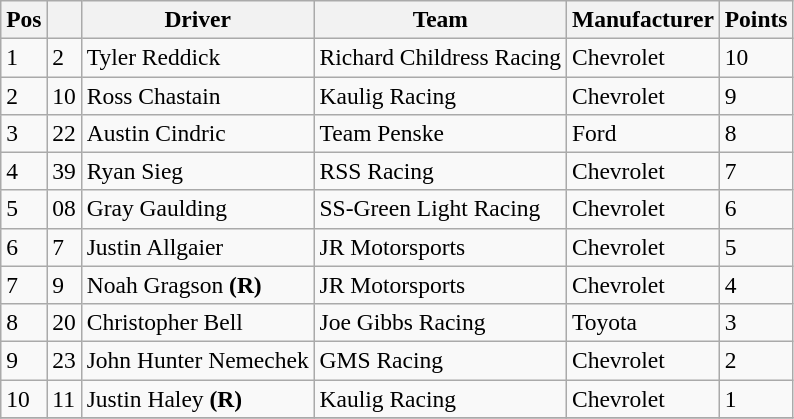<table class="wikitable" style="font-size:98%">
<tr>
<th>Pos</th>
<th></th>
<th>Driver</th>
<th>Team</th>
<th>Manufacturer</th>
<th>Points</th>
</tr>
<tr>
<td>1</td>
<td>2</td>
<td>Tyler Reddick</td>
<td>Richard Childress Racing</td>
<td>Chevrolet</td>
<td>10</td>
</tr>
<tr>
<td>2</td>
<td>10</td>
<td>Ross Chastain</td>
<td>Kaulig Racing</td>
<td>Chevrolet</td>
<td>9</td>
</tr>
<tr>
<td>3</td>
<td>22</td>
<td>Austin Cindric</td>
<td>Team Penske</td>
<td>Ford</td>
<td>8</td>
</tr>
<tr>
<td>4</td>
<td>39</td>
<td>Ryan Sieg</td>
<td>RSS Racing</td>
<td>Chevrolet</td>
<td>7</td>
</tr>
<tr>
<td>5</td>
<td>08</td>
<td>Gray Gaulding</td>
<td>SS-Green Light Racing</td>
<td>Chevrolet</td>
<td>6</td>
</tr>
<tr>
<td>6</td>
<td>7</td>
<td>Justin Allgaier</td>
<td>JR Motorsports</td>
<td>Chevrolet</td>
<td>5</td>
</tr>
<tr>
<td>7</td>
<td>9</td>
<td>Noah Gragson <strong>(R)</strong></td>
<td>JR Motorsports</td>
<td>Chevrolet</td>
<td>4</td>
</tr>
<tr>
<td>8</td>
<td>20</td>
<td>Christopher Bell</td>
<td>Joe Gibbs Racing</td>
<td>Toyota</td>
<td>3</td>
</tr>
<tr>
<td>9</td>
<td>23</td>
<td>John Hunter Nemechek</td>
<td>GMS Racing</td>
<td>Chevrolet</td>
<td>2</td>
</tr>
<tr>
<td>10</td>
<td>11</td>
<td>Justin Haley <strong>(R)</strong></td>
<td>Kaulig Racing</td>
<td>Chevrolet</td>
<td>1</td>
</tr>
<tr>
</tr>
</table>
